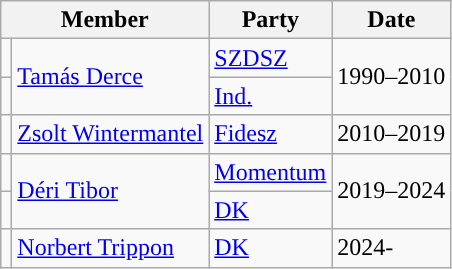<table class=wikitable>
<tr>
<th colspan=2>Member</th>
<th>Party</th>
<th>Date</th>
</tr>
<tr>
<td style="background-color:"></td>
<td rowspan=2><a href='#'>Tamás Derce</a></td>
<td><a href='#'>SZDSZ</a></td>
<td rowspan=2>1990–2010</td>
</tr>
<tr>
<td style="background-color:"></td>
<td><a href='#'>Ind.</a></td>
</tr>
<tr>
<td style="background-color:"></td>
<td><a href='#'>Zsolt Wintermantel</a></td>
<td><a href='#'>Fidesz</a></td>
<td>2010–2019</td>
</tr>
<tr>
<td style="background-color:"></td>
<td rowspan=2><a href='#'>Déri Tibor</a></td>
<td><a href='#'>Momentum</a></td>
<td rowspan=2>2019–2024</td>
</tr>
<tr>
<td style="background-color:"></td>
<td><a href='#'>DK</a></td>
</tr>
<tr>
<td style="background-color:"></td>
<td><a href='#'>Norbert Trippon</a></td>
<td><a href='#'>DK</a></td>
<td>2024-</td>
</tr>
</table>
